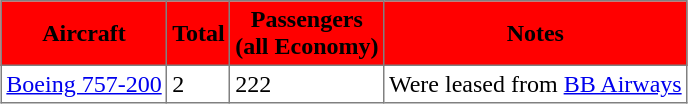<table class="toccolours" border="1" cellpadding="3" style="margin:1em auto; border-collapse:collapse">
<tr bgcolor=red>
<th>Aircraft</th>
<th>Total</th>
<th>Passengers<br>(all Economy)</th>
<th>Notes</th>
</tr>
<tr>
<td><a href='#'>Boeing 757-200</a></td>
<td>2</td>
<td>222</td>
<td>Were leased from <a href='#'>BB Airways</a></td>
</tr>
</table>
